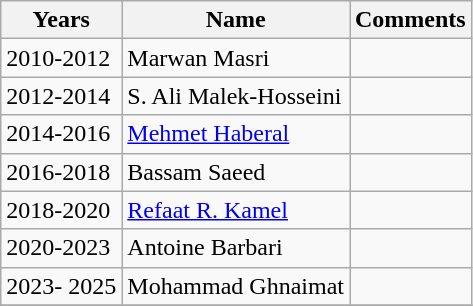<table class="wikitable">
<tr>
<th>Years</th>
<th>Name</th>
<th>Comments</th>
</tr>
<tr>
<td>2010-2012</td>
<td>Marwan Masri</td>
<td></td>
</tr>
<tr>
<td>2012-2014</td>
<td>S. Ali Malek-Hosseini</td>
<td></td>
</tr>
<tr>
<td>2014-2016</td>
<td><a href='#'>Mehmet Haberal</a></td>
<td></td>
</tr>
<tr>
<td>2016-2018</td>
<td>Bassam Saeed</td>
<td></td>
</tr>
<tr>
<td>2018-2020</td>
<td><a href='#'>Refaat R. Kamel</a></td>
<td></td>
</tr>
<tr>
<td>2020-2023</td>
<td>Antoine Barbari</td>
<td></td>
</tr>
<tr>
<td>2023- 2025</td>
<td>Mohammad Ghnaimat</td>
<td></td>
</tr>
<tr>
</tr>
</table>
